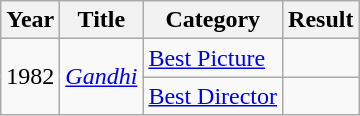<table class="wikitable">
<tr>
<th>Year</th>
<th>Title</th>
<th>Category</th>
<th>Result</th>
</tr>
<tr>
<td rowspan=2>1982</td>
<td rowspan=2><em><a href='#'>Gandhi</a></em></td>
<td><a href='#'>Best Picture</a></td>
<td></td>
</tr>
<tr>
<td><a href='#'>Best Director</a></td>
<td></td>
</tr>
</table>
